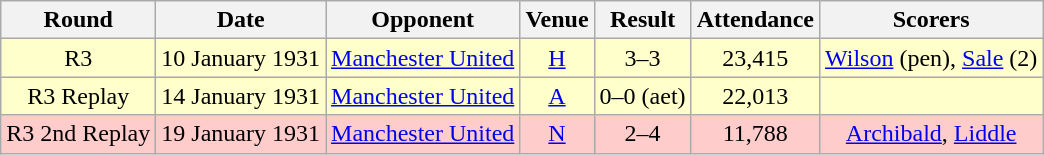<table class="wikitable" style="font-size:100%; text-align:center">
<tr>
<th>Round</th>
<th>Date</th>
<th>Opponent</th>
<th>Venue</th>
<th>Result</th>
<th>Attendance</th>
<th>Scorers</th>
</tr>
<tr style="background-color: #FFFFCC;">
<td>R3</td>
<td>10 January 1931</td>
<td><a href='#'>Manchester United</a></td>
<td><a href='#'>H</a></td>
<td>3–3</td>
<td>23,415</td>
<td><a href='#'>Wilson</a> (pen), <a href='#'>Sale</a> (2)</td>
</tr>
<tr style="background-color: #FFFFCC;">
<td>R3 Replay</td>
<td>14 January 1931</td>
<td><a href='#'>Manchester United</a></td>
<td><a href='#'>A</a></td>
<td>0–0 (aet)</td>
<td>22,013</td>
<td></td>
</tr>
<tr style="background-color: #FFCCCC;">
<td>R3 2nd Replay</td>
<td>19 January 1931</td>
<td><a href='#'>Manchester United</a></td>
<td><a href='#'>N</a></td>
<td>2–4</td>
<td>11,788</td>
<td><a href='#'>Archibald</a>, <a href='#'>Liddle</a></td>
</tr>
</table>
